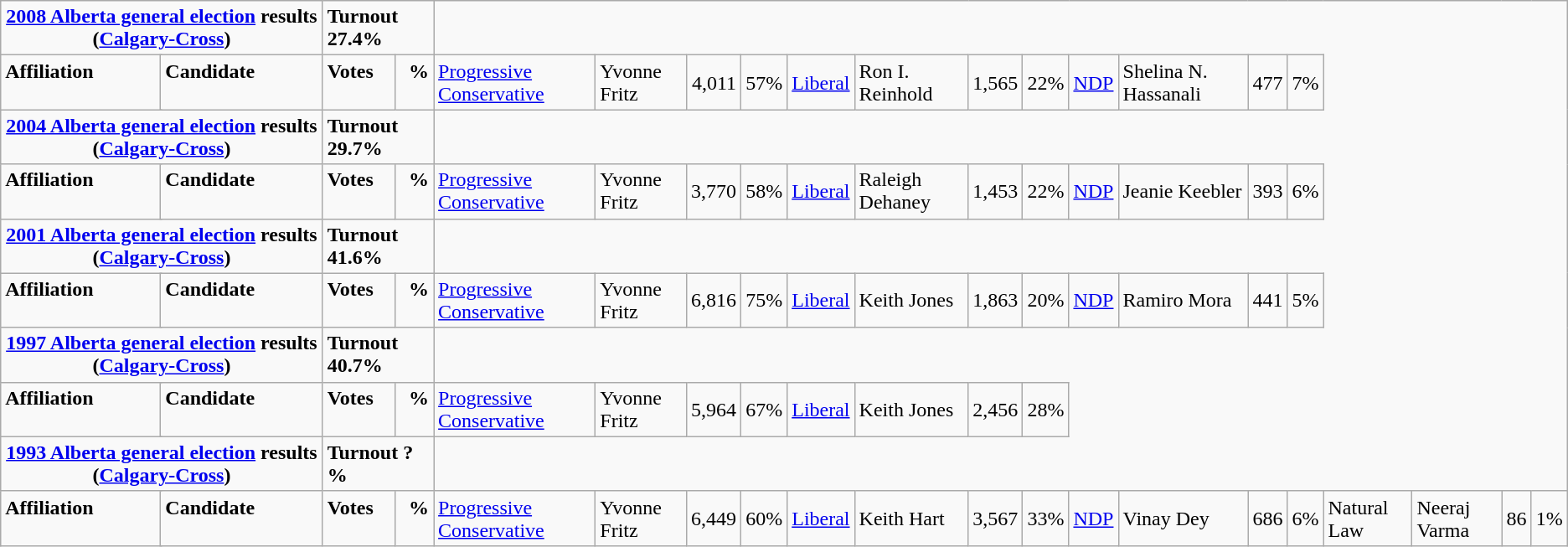<table class="wikitable">
<tr>
<td colspan="3" align=center><strong><a href='#'>2008 Alberta general election</a> results (<a href='#'>Calgary-Cross</a>)</strong></td>
<td colspan="2"><span><strong>Turnout 27.4%</strong></span></td>
</tr>
<tr>
<td colspan="2" rowspan="1" align="left" valign="top"><strong>Affiliation</strong></td>
<td valign="top"><strong>Candidate</strong></td>
<td valign="top"><strong>Votes</strong></td>
<td valign="top" align="right"><strong>%</strong><br></td>
<td><a href='#'>Progressive Conservative</a></td>
<td>Yvonne Fritz</td>
<td align="right">4,011</td>
<td align="right">57%<br></td>
<td><a href='#'>Liberal</a></td>
<td>Ron I. Reinhold</td>
<td align="right">1,565</td>
<td align="right">22%<br>

</td>
<td><a href='#'>NDP</a></td>
<td>Shelina N. Hassanali</td>
<td align="right">477</td>
<td align="right">7%</td>
</tr>
<tr>
<td colspan="3" align=center><strong><a href='#'>2004 Alberta general election</a> results (<a href='#'>Calgary-Cross</a>)</strong></td>
<td colspan="2"><span><strong>Turnout 29.7%</strong></span></td>
</tr>
<tr>
<td colspan="2" rowspan="1" align="left" valign="top"><strong>Affiliation</strong></td>
<td valign="top"><strong>Candidate</strong></td>
<td valign="top"><strong>Votes</strong></td>
<td valign="top" align="right"><strong>%</strong><br><br></td>
<td><a href='#'>Progressive Conservative</a></td>
<td>Yvonne Fritz</td>
<td align="right">3,770</td>
<td align="right">58%<br></td>
<td><a href='#'>Liberal</a></td>
<td>Raleigh Dehaney</td>
<td align="right">1,453</td>
<td align="right">22%<br>

</td>
<td><a href='#'>NDP</a></td>
<td>Jeanie Keebler</td>
<td align="right">393</td>
<td align="right">6%</td>
</tr>
<tr>
<td colspan="3" align=center><strong><a href='#'>2001 Alberta general election</a> results (<a href='#'>Calgary-Cross</a>)</strong></td>
<td colspan="2"><span><strong>Turnout 41.6%</strong></span></td>
</tr>
<tr>
<td colspan="2" rowspan="1" align="left" valign="top"><strong>Affiliation</strong></td>
<td valign="top"><strong>Candidate</strong></td>
<td valign="top"><strong>Votes</strong></td>
<td valign="top" align="right"><strong>%</strong><br><br></td>
<td><a href='#'>Progressive Conservative</a></td>
<td>Yvonne Fritz</td>
<td align="right">6,816</td>
<td align="right">75%<br></td>
<td><a href='#'>Liberal</a></td>
<td>Keith Jones</td>
<td align="right">1,863</td>
<td align="right">20%<br></td>
<td><a href='#'>NDP</a></td>
<td>Ramiro Mora</td>
<td align="right">441</td>
<td align="right">5%</td>
</tr>
<tr>
<td colspan="3" align=center><strong><a href='#'>1997 Alberta general election</a> results (<a href='#'>Calgary-Cross</a>)</strong></td>
<td colspan="2"><span><strong>Turnout 40.7%</strong></span></td>
</tr>
<tr>
<td colspan="2" rowspan="1" align="left" valign="top"><strong>Affiliation</strong></td>
<td valign="top"><strong>Candidate</strong></td>
<td valign="top"><strong>Votes</strong></td>
<td valign="top" align="right"><strong>%</strong><br><br></td>
<td><a href='#'>Progressive Conservative</a></td>
<td>Yvonne Fritz</td>
<td align="right">5,964</td>
<td align="right">67%<br></td>
<td><a href='#'>Liberal</a></td>
<td>Keith Jones</td>
<td align="right">2,456</td>
<td align="right">28%<br></td>
</tr>
<tr>
<td colspan="3" align=center><strong><a href='#'>1993 Alberta general election</a> results (<a href='#'>Calgary-Cross</a>)</strong></td>
<td colspan="2"><span><strong>Turnout ?%</strong></span></td>
</tr>
<tr>
<td colspan="2" rowspan="1" align="left" valign="top"><strong>Affiliation</strong></td>
<td valign="top"><strong>Candidate</strong></td>
<td valign="top"><strong>Votes</strong></td>
<td valign="top" align="right"><strong>%</strong><br><br></td>
<td><a href='#'>Progressive Conservative</a></td>
<td>Yvonne Fritz</td>
<td align="right">6,449</td>
<td align="right">60%<br></td>
<td><a href='#'>Liberal</a></td>
<td>Keith Hart</td>
<td align="right">3,567</td>
<td align="right">33%<br></td>
<td><a href='#'>NDP</a></td>
<td>Vinay Dey</td>
<td align="right">686</td>
<td align="right">6%<br></td>
<td>Natural Law</td>
<td>Neeraj Varma</td>
<td align="right">86</td>
<td align="right">1%</td>
</tr>
</table>
